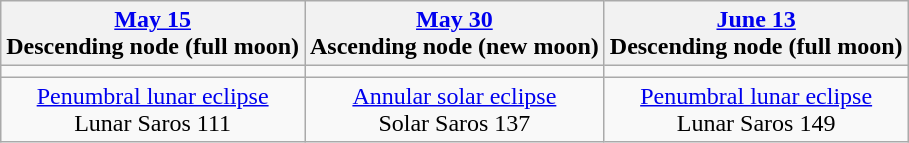<table class="wikitable">
<tr>
<th><a href='#'>May 15</a><br>Descending node (full moon)<br></th>
<th><a href='#'>May 30</a><br>Ascending node (new moon)<br></th>
<th><a href='#'>June 13</a><br>Descending node (full moon)<br></th>
</tr>
<tr>
<td></td>
<td></td>
<td></td>
</tr>
<tr align=center>
<td><a href='#'>Penumbral lunar eclipse</a><br>Lunar Saros 111</td>
<td><a href='#'>Annular solar eclipse</a><br>Solar Saros 137</td>
<td><a href='#'>Penumbral lunar eclipse</a><br>Lunar Saros 149</td>
</tr>
</table>
